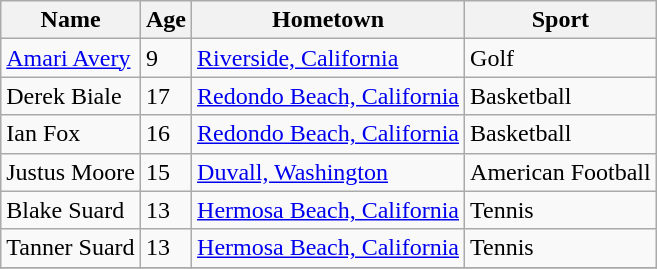<table class="wikitable sortable">
<tr>
<th scope="col">Name</th>
<th scope="col">Age</th>
<th scope="col">Hometown</th>
<th scope="col">Sport</th>
</tr>
<tr>
<td><a href='#'>Amari Avery</a></td>
<td>9</td>
<td><a href='#'>Riverside, California</a></td>
<td>Golf</td>
</tr>
<tr>
<td>Derek Biale</td>
<td>17</td>
<td><a href='#'>Redondo Beach, California</a></td>
<td>Basketball</td>
</tr>
<tr>
<td>Ian Fox</td>
<td>16</td>
<td><a href='#'>Redondo Beach, California</a></td>
<td>Basketball</td>
</tr>
<tr>
<td>Justus Moore</td>
<td>15</td>
<td><a href='#'>Duvall, Washington</a></td>
<td>American Football</td>
</tr>
<tr>
<td>Blake Suard</td>
<td>13</td>
<td><a href='#'>Hermosa Beach, California</a></td>
<td>Tennis</td>
</tr>
<tr>
<td>Tanner Suard</td>
<td>13</td>
<td><a href='#'>Hermosa Beach, California</a></td>
<td>Tennis</td>
</tr>
<tr>
</tr>
</table>
